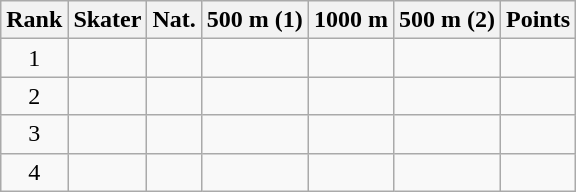<table class="wikitable sortable" border="1" style="text-align:center">
<tr>
<th>Rank</th>
<th>Skater</th>
<th>Nat.</th>
<th>500 m (1)</th>
<th>1000 m</th>
<th>500 m (2)</th>
<th>Points</th>
</tr>
<tr>
<td>1</td>
<td align=left></td>
<td></td>
<td></td>
<td></td>
<td></td>
<td></td>
</tr>
<tr>
<td>2</td>
<td align=left></td>
<td></td>
<td></td>
<td></td>
<td></td>
<td></td>
</tr>
<tr>
<td>3</td>
<td align=left></td>
<td></td>
<td></td>
<td></td>
<td></td>
<td></td>
</tr>
<tr>
<td>4</td>
<td align=left></td>
<td></td>
<td></td>
<td></td>
<td></td>
<td></td>
</tr>
</table>
